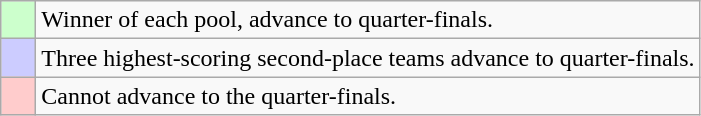<table class="wikitable">
<tr>
<td bgcolor="#ccffcc">    </td>
<td>Winner of each pool, advance to quarter-finals.</td>
</tr>
<tr>
<td bgcolor="#ccccff">    </td>
<td>Three highest-scoring second-place teams advance to quarter-finals.</td>
</tr>
<tr>
<td bgcolor="#ffcccc">    </td>
<td>Cannot advance to the quarter-finals.</td>
</tr>
</table>
